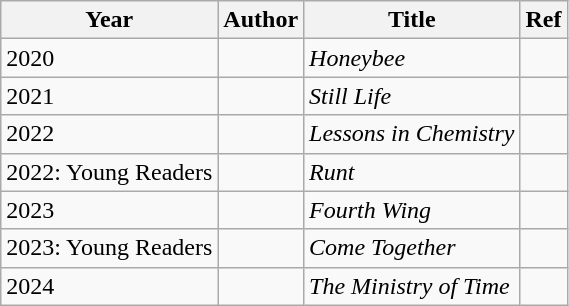<table class="wikitable">
<tr>
<th>Year</th>
<th>Author</th>
<th>Title</th>
<th>Ref</th>
</tr>
<tr>
<td>2020</td>
<td></td>
<td><em>Honeybee</em></td>
<td></td>
</tr>
<tr>
<td>2021</td>
<td></td>
<td><em>Still Life</em></td>
<td></td>
</tr>
<tr>
<td>2022</td>
<td></td>
<td><em>Lessons in Chemistry</em></td>
<td></td>
</tr>
<tr>
<td>2022: Young Readers</td>
<td></td>
<td><em>Runt</em></td>
<td></td>
</tr>
<tr>
<td>2023</td>
<td></td>
<td><em>Fourth Wing</em></td>
<td></td>
</tr>
<tr>
<td>2023: Young Readers</td>
<td></td>
<td><em>Come Together</em></td>
<td></td>
</tr>
<tr>
<td>2024</td>
<td></td>
<td><em>The Ministry of Time</em></td>
<td></td>
</tr>
</table>
